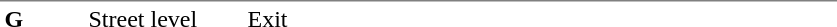<table table border=0 cellspacing=0 cellpadding=3>
<tr>
<td style="border-top:solid 1px gray;" width=50 valign=top><strong>G</strong></td>
<td style="border-top:solid 1px gray;" width=100 valign=top>Street level</td>
<td style="border-top:solid 1px gray;" width=390 valign=top>Exit</td>
</tr>
</table>
